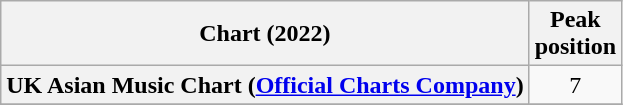<table class="wikitable sortable plainrowheaders" style="text-align:center">
<tr>
<th scope="col">Chart (2022)</th>
<th scope="col">Peak<br>position</th>
</tr>
<tr>
<th scope="row">UK Asian Music Chart (<a href='#'>Official Charts Company</a>)</th>
<td>7</td>
</tr>
<tr>
</tr>
</table>
